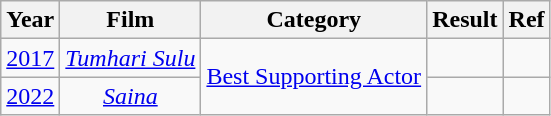<table class="wikitable" style="text-align:center;">
<tr>
<th>Year</th>
<th>Film</th>
<th>Category</th>
<th>Result</th>
<th>Ref</th>
</tr>
<tr>
<td><a href='#'>2017</a></td>
<td><em><a href='#'>Tumhari Sulu</a></em></td>
<td rowspan="2"><a href='#'>Best Supporting Actor</a></td>
<td></td>
<td></td>
</tr>
<tr>
<td><a href='#'>2022</a></td>
<td><a href='#'><em>Saina</em></a></td>
<td></td>
<td></td>
</tr>
</table>
